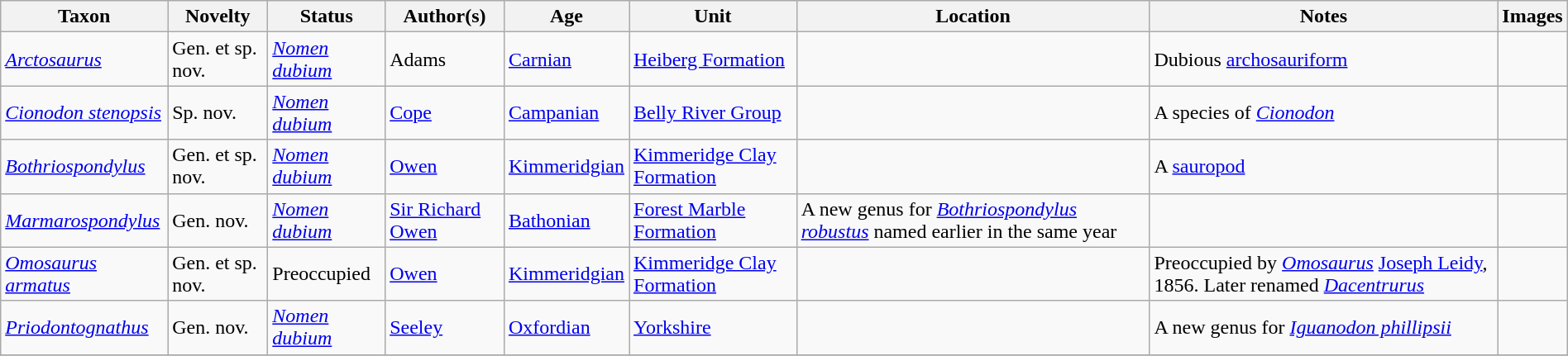<table class="wikitable sortable" align="center" width="100%">
<tr>
<th>Taxon</th>
<th>Novelty</th>
<th>Status</th>
<th>Author(s)</th>
<th>Age</th>
<th>Unit</th>
<th>Location</th>
<th>Notes</th>
<th>Images</th>
</tr>
<tr>
<td><em><a href='#'>Arctosaurus</a></em></td>
<td>Gen. et sp. nov.</td>
<td><em><a href='#'>Nomen dubium</a></em></td>
<td>Adams</td>
<td><a href='#'>Carnian</a></td>
<td><a href='#'>Heiberg Formation</a></td>
<td></td>
<td>Dubious <a href='#'>archosauriform</a></td>
<td></td>
</tr>
<tr>
<td><em><a href='#'>Cionodon stenopsis</a></em></td>
<td>Sp. nov.</td>
<td><em><a href='#'>Nomen dubium</a></em></td>
<td><a href='#'>Cope</a></td>
<td><a href='#'>Campanian</a></td>
<td><a href='#'>Belly River Group</a></td>
<td></td>
<td>A species of <em><a href='#'>Cionodon</a></em></td>
<td></td>
</tr>
<tr>
<td><em><a href='#'>Bothriospondylus</a></em></td>
<td>Gen. et sp. nov.</td>
<td><em><a href='#'>Nomen dubium</a></em></td>
<td><a href='#'>Owen</a></td>
<td><a href='#'>Kimmeridgian</a></td>
<td><a href='#'>Kimmeridge Clay Formation</a></td>
<td></td>
<td>A <a href='#'>sauropod</a></td>
<td></td>
</tr>
<tr>
<td><em><a href='#'>Marmarospondylus</a></em></td>
<td>Gen. nov.</td>
<td><em><a href='#'>Nomen dubium</a></em></td>
<td><a href='#'>Sir Richard Owen</a></td>
<td><a href='#'>Bathonian</a></td>
<td><a href='#'>Forest Marble Formation</a></td>
<td>A new genus for <em><a href='#'>Bothriospondylus robustus</a></em> named earlier in the same year</td>
<td></td>
</tr>
<tr>
<td><em><a href='#'>Omosaurus armatus</a></em></td>
<td>Gen. et sp. nov.</td>
<td>Preoccupied</td>
<td><a href='#'>Owen</a></td>
<td><a href='#'>Kimmeridgian</a></td>
<td><a href='#'>Kimmeridge Clay Formation</a></td>
<td></td>
<td>Preoccupied by <em><a href='#'>Omosaurus</a></em> <a href='#'>Joseph Leidy</a>, 1856. Later renamed <em><a href='#'>Dacentrurus</a></em></td>
<td></td>
</tr>
<tr>
<td><em><a href='#'>Priodontognathus</a></em></td>
<td>Gen. nov.</td>
<td><em><a href='#'>Nomen dubium</a></em></td>
<td><a href='#'>Seeley</a></td>
<td><a href='#'>Oxfordian</a></td>
<td><a href='#'>Yorkshire</a></td>
<td></td>
<td>A new genus for <em><a href='#'>Iguanodon phillipsii</a></em></td>
<td></td>
</tr>
<tr>
</tr>
</table>
